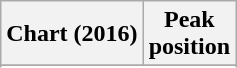<table class="wikitable plainrowheaders sortable" style="text-align:center">
<tr>
<th align="center">Chart (2016)</th>
<th align="center">Peak<br>position</th>
</tr>
<tr>
</tr>
<tr>
</tr>
</table>
